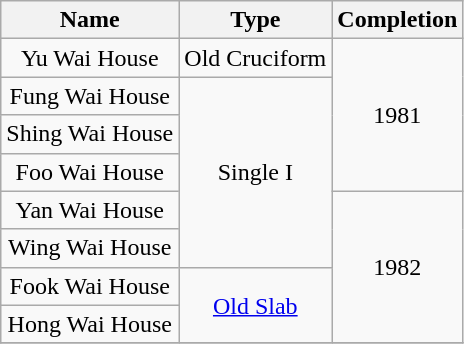<table class="wikitable" style="text-align: center">
<tr>
<th>Name</th>
<th>Type</th>
<th>Completion</th>
</tr>
<tr>
<td>Yu Wai House</td>
<td rowspan="1">Old Cruciform</td>
<td rowspan="4">1981</td>
</tr>
<tr>
<td>Fung Wai House</td>
<td rowspan="5">Single I</td>
</tr>
<tr>
<td>Shing Wai House</td>
</tr>
<tr>
<td>Foo Wai House</td>
</tr>
<tr>
<td>Yan Wai House</td>
<td rowspan="4">1982</td>
</tr>
<tr>
<td>Wing Wai House</td>
</tr>
<tr>
<td>Fook Wai House</td>
<td rowspan="2"><a href='#'>Old Slab</a></td>
</tr>
<tr>
<td>Hong Wai House</td>
</tr>
<tr>
</tr>
</table>
